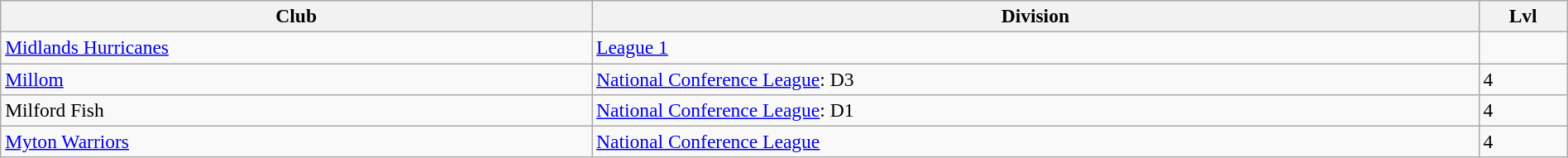<table class="wikitable sortable" width=100% style="font-size:98%">
<tr>
<th width=20%>Club</th>
<th width=30%>Division</th>
<th width=3%>Lvl</th>
</tr>
<tr>
<td><a href='#'>Midlands Hurricanes</a></td>
<td><a href='#'>League 1</a></td>
<td></td>
</tr>
<tr>
<td><a href='#'>Millom</a></td>
<td><a href='#'>National Conference League</a>: D3</td>
<td>4</td>
</tr>
<tr>
<td>Milford Fish</td>
<td><a href='#'>National Conference League</a>: D1</td>
<td>4</td>
</tr>
<tr>
<td><a href='#'>Myton Warriors</a></td>
<td><a href='#'>National Conference League</a></td>
<td>4</td>
</tr>
</table>
